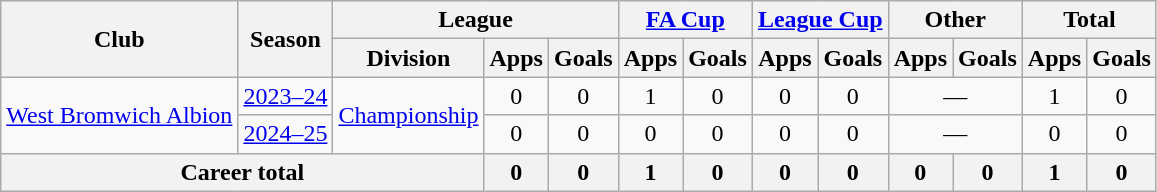<table class="wikitable" style="text-align: center">
<tr>
<th rowspan="2">Club</th>
<th rowspan="2">Season</th>
<th colspan="3">League</th>
<th colspan="2"><a href='#'>FA Cup</a></th>
<th colspan="2"><a href='#'>League Cup</a></th>
<th colspan="2">Other</th>
<th colspan="2">Total</th>
</tr>
<tr>
<th>Division</th>
<th>Apps</th>
<th>Goals</th>
<th>Apps</th>
<th>Goals</th>
<th>Apps</th>
<th>Goals</th>
<th>Apps</th>
<th>Goals</th>
<th>Apps</th>
<th>Goals</th>
</tr>
<tr>
<td rowspan=2><a href='#'>West Bromwich Albion</a></td>
<td><a href='#'>2023–24</a></td>
<td rowspan=2><a href='#'>Championship</a></td>
<td>0</td>
<td>0</td>
<td>1</td>
<td>0</td>
<td>0</td>
<td>0</td>
<td colspan=2>—</td>
<td>1</td>
<td>0</td>
</tr>
<tr>
<td><a href='#'>2024–25</a></td>
<td>0</td>
<td>0</td>
<td>0</td>
<td>0</td>
<td>0</td>
<td>0</td>
<td colspan=2>—</td>
<td>0</td>
<td>0</td>
</tr>
<tr>
<th colspan="3">Career total</th>
<th>0</th>
<th>0</th>
<th>1</th>
<th>0</th>
<th>0</th>
<th>0</th>
<th>0</th>
<th>0</th>
<th>1</th>
<th>0</th>
</tr>
</table>
